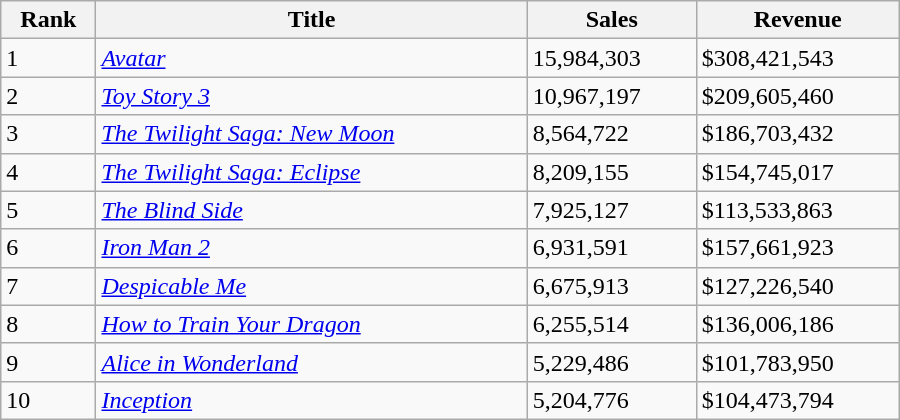<table class="wikitable sortable" width="600">
<tr>
<th>Rank</th>
<th>Title</th>
<th>Sales</th>
<th>Revenue</th>
</tr>
<tr>
<td>1</td>
<td><em><a href='#'>Avatar</a></em></td>
<td>15,984,303</td>
<td>$308,421,543</td>
</tr>
<tr>
<td>2</td>
<td><em><a href='#'>Toy Story 3</a></em></td>
<td>10,967,197</td>
<td>$209,605,460</td>
</tr>
<tr>
<td>3</td>
<td><em><a href='#'>The Twilight Saga: New Moon</a></em></td>
<td>8,564,722</td>
<td>$186,703,432</td>
</tr>
<tr>
<td>4</td>
<td><em><a href='#'>The Twilight Saga: Eclipse</a></em></td>
<td>8,209,155</td>
<td>$154,745,017</td>
</tr>
<tr>
<td>5</td>
<td><em><a href='#'>The Blind Side</a></em></td>
<td>7,925,127</td>
<td>$113,533,863</td>
</tr>
<tr>
<td>6</td>
<td><em><a href='#'>Iron Man 2</a></em></td>
<td>6,931,591</td>
<td>$157,661,923</td>
</tr>
<tr>
<td>7</td>
<td><em><a href='#'>Despicable Me</a></em></td>
<td>6,675,913</td>
<td>$127,226,540</td>
</tr>
<tr>
<td>8</td>
<td><em><a href='#'>How to Train Your Dragon</a></em></td>
<td>6,255,514</td>
<td>$136,006,186</td>
</tr>
<tr>
<td>9</td>
<td><em><a href='#'>Alice in Wonderland</a></em></td>
<td>5,229,486</td>
<td>$101,783,950</td>
</tr>
<tr>
<td>10</td>
<td><em><a href='#'>Inception</a></em></td>
<td>5,204,776</td>
<td>$104,473,794</td>
</tr>
</table>
